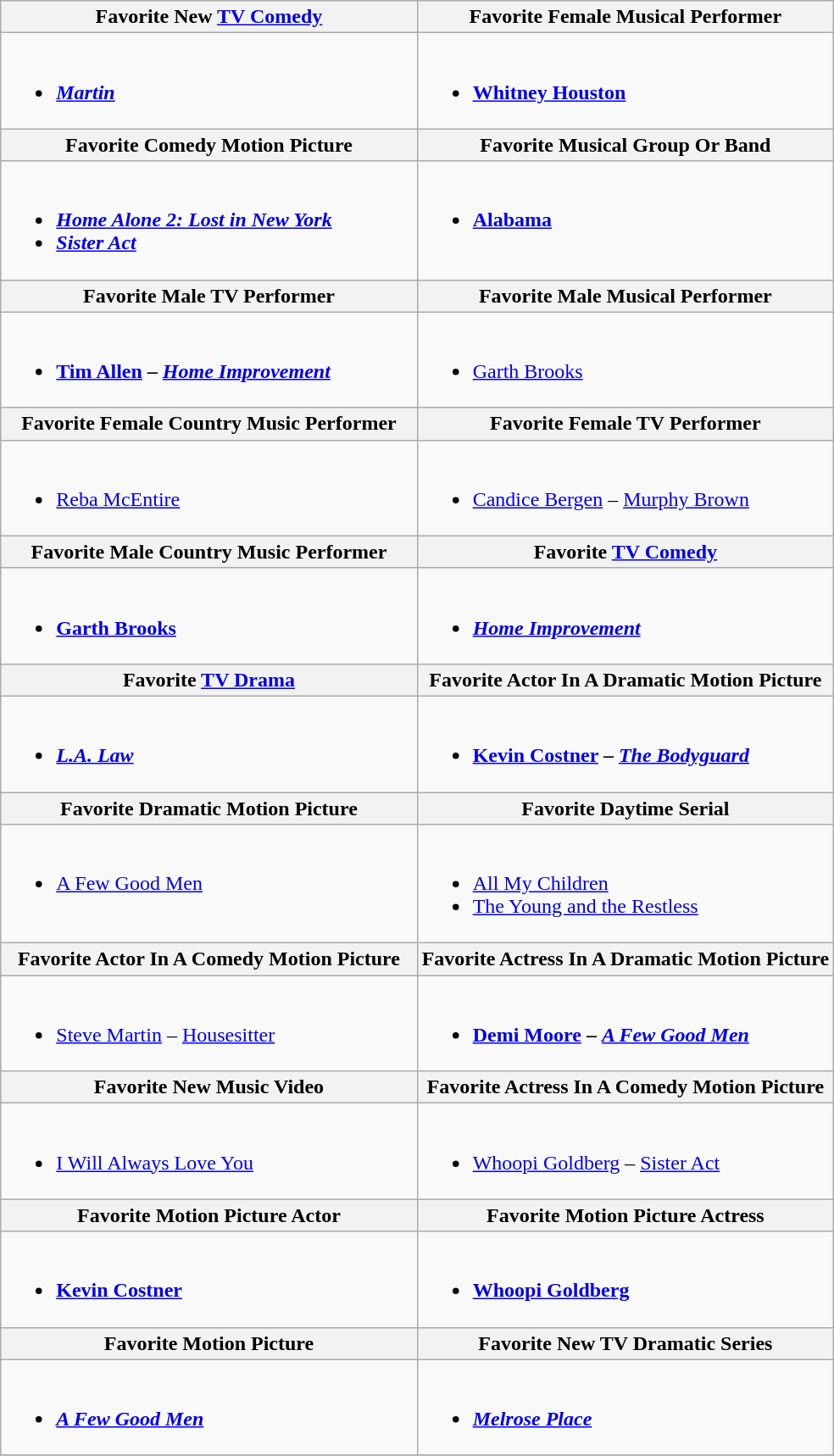<table class="wikitable">
<tr>
<th width="50%">Favorite New <a href='#'>TV Comedy</a></th>
<th width="50%">Favorite Female Musical Performer</th>
</tr>
<tr>
<td valign="top"><br><ul><li><strong><em><a href='#'>Martin</a></em></strong></li></ul></td>
<td valign="top"><br><ul><li><strong><a href='#'>Whitney Houston</a></strong></li></ul></td>
</tr>
<tr>
<th>Favorite Comedy Motion Picture</th>
<th>Favorite Musical Group Or Band</th>
</tr>
<tr>
<td valign="top"><br><ul><li><strong><em><a href='#'>Home Alone 2: Lost in New York</a></em></strong></li><li><strong><em><a href='#'>Sister Act</a></em></strong></li></ul></td>
<td valign="top"><br><ul><li><strong><a href='#'>Alabama</a></strong></li></ul></td>
</tr>
<tr>
<th>Favorite Male TV Performer</th>
<th>Favorite Male Musical Performer</th>
</tr>
<tr>
<td valign="top"><br><ul><li><strong><a href='#'>Tim Allen</a> – <em><a href='#'>Home Improvement</a><strong><em></li></ul></td>
<td valign="top"><br><ul><li></strong><a href='#'>Garth Brooks</a><strong></li></ul></td>
</tr>
<tr>
<th>Favorite Female Country Music Performer</th>
<th>Favorite Female TV Performer</th>
</tr>
<tr>
<td valign="top"><br><ul><li></strong><a href='#'>Reba McEntire</a><strong></li></ul></td>
<td valign="top"><br><ul><li></strong><a href='#'>Candice Bergen</a> – </em><a href='#'>Murphy Brown</a></em></strong></li></ul></td>
</tr>
<tr>
<th>Favorite Male Country Music Performer</th>
<th>Favorite <a href='#'>TV Comedy</a></th>
</tr>
<tr>
<td valign="top"><br><ul><li><strong><a href='#'>Garth Brooks</a></strong></li></ul></td>
<td valign="top"><br><ul><li><strong><a href='#'><em>Home Improvement</em></a></strong></li></ul></td>
</tr>
<tr>
<th>Favorite <a href='#'>TV Drama</a></th>
<th>Favorite Actor In A Dramatic Motion Picture</th>
</tr>
<tr>
<td valign="top"><br><ul><li><strong><em><a href='#'>L.A. Law</a></em></strong></li></ul></td>
<td valign="top"><br><ul><li><strong><a href='#'>Kevin Costner</a> – <em><a href='#'>The Bodyguard</a><strong><em></li></ul></td>
</tr>
<tr>
<th>Favorite Dramatic Motion Picture</th>
<th>Favorite Daytime Serial</th>
</tr>
<tr>
<td valign="top"><br><ul><li></em></strong><a href='#'>A Few Good Men</a><strong><em></li></ul></td>
<td valign="top"><br><ul><li></em></strong><a href='#'>All My Children</a><strong><em></li><li></em></strong><a href='#'>The Young and the Restless</a><strong><em></li></ul></td>
</tr>
<tr>
<th>Favorite Actor In A Comedy Motion Picture</th>
<th>Favorite Actress In A Dramatic Motion Picture</th>
</tr>
<tr>
<td valign="top"><br><ul><li></strong><a href='#'>Steve Martin</a> – </em><a href='#'>Housesitter</a></em></strong></li></ul></td>
<td valign="top"><br><ul><li><strong><a href='#'>Demi Moore</a> – <em><a href='#'>A Few Good Men</a><strong><em></li></ul></td>
</tr>
<tr>
<th>Favorite New Music Video</th>
<th>Favorite Actress In A Comedy Motion Picture</th>
</tr>
<tr>
<td valign="top"><br><ul><li></strong><a href='#'>I Will Always Love You</a><strong></li></ul></td>
<td valign="top"><br><ul><li></strong><a href='#'>Whoopi Goldberg</a> – </em><a href='#'>Sister Act</a></em></strong></li></ul></td>
</tr>
<tr>
<th>Favorite Motion Picture Actor</th>
<th>Favorite Motion Picture Actress</th>
</tr>
<tr>
<td valign="top"><br><ul><li><strong><a href='#'>Kevin Costner</a></strong></li></ul></td>
<td valign="top"><br><ul><li><strong><a href='#'>Whoopi Goldberg</a></strong></li></ul></td>
</tr>
<tr>
<th>Favorite Motion Picture</th>
<th>Favorite New TV Dramatic Series</th>
</tr>
<tr>
<td valign="top"><br><ul><li><strong><em><a href='#'>A Few Good Men</a></em></strong></li></ul></td>
<td valign="top"><br><ul><li><strong><em><a href='#'>Melrose Place</a></em></strong></li></ul></td>
</tr>
<tr>
</tr>
</table>
